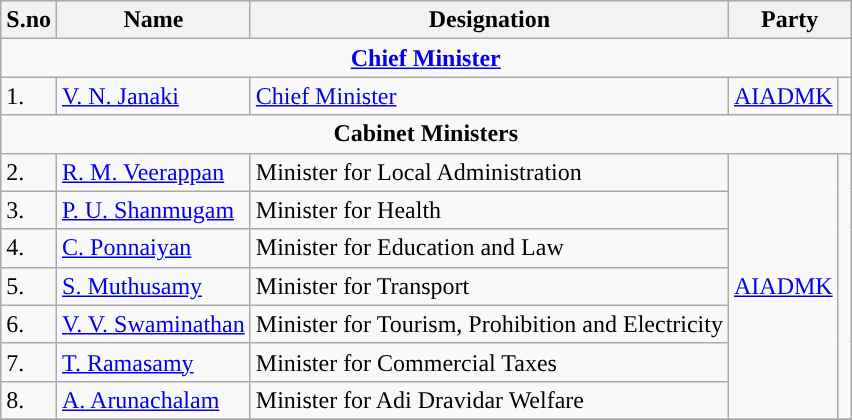<table class="wikitable">
<tr>
<th>S.no</th>
<th>Name</th>
<th>Designation</th>
<th colspan="2" scope="col">Party</th>
</tr>
<tr>
<td colspan="5" style="text-align: center;"><strong><a href='#'>Chief Minister</a></strong></td>
</tr>
<tr>
<td>1.</td>
<td><a href='#'>V. N. Janaki</a></td>
<td><a href='#'>Chief Minister</a></td>
<td><a href='#'>AIADMK</a></td>
<td width="1px" style="background-color: "></td>
</tr>
<tr>
<td colspan="5" style="text-align: center;"><strong>Cabinet Ministers</strong></td>
</tr>
<tr>
<td>2.</td>
<td><a href='#'>R. M. Veerappan</a></td>
<td>Minister for Local Administration</td>
<td rowspan="7"><a href='#'>AIADMK</a></td>
<td rowspan="7" width="1px" style="background-color: "></td>
</tr>
<tr>
<td>3.</td>
<td><a href='#'>P. U. Shanmugam</a></td>
<td>Minister for Health</td>
</tr>
<tr>
<td>4.</td>
<td><a href='#'>C. Ponnaiyan</a></td>
<td>Minister for Education and Law</td>
</tr>
<tr>
<td>5.</td>
<td><a href='#'>S. Muthusamy</a></td>
<td>Minister for Transport</td>
</tr>
<tr>
<td>6.</td>
<td><a href='#'>V. V. Swaminathan</a></td>
<td>Minister for Tourism, Prohibition and Electricity</td>
</tr>
<tr>
<td>7.</td>
<td><a href='#'>T. Ramasamy</a></td>
<td>Minister for Commercial Taxes</td>
</tr>
<tr>
<td>8.</td>
<td><a href='#'>A. Arunachalam</a></td>
<td>Minister for Adi Dravidar Welfare</td>
</tr>
<tr>
</tr>
</table>
